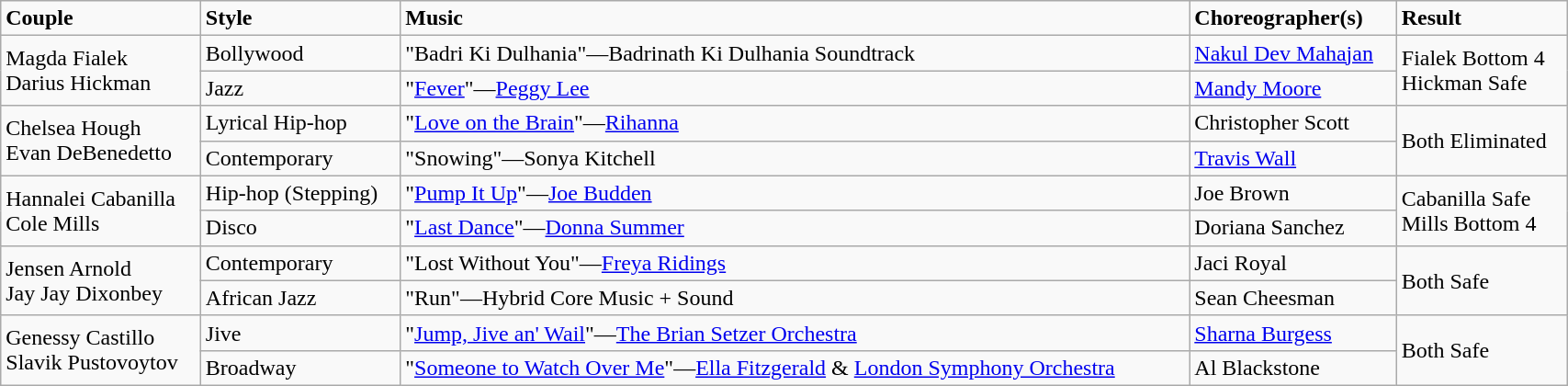<table class="wikitable" style="width:90%;">
<tr>
<td><strong>Couple</strong></td>
<td><strong>Style</strong></td>
<td><strong>Music</strong></td>
<td><strong>Choreographer(s)</strong></td>
<td><strong>Result</strong></td>
</tr>
<tr>
<td rowspan="2">Magda Fialek<br>Darius Hickman</td>
<td>Bollywood</td>
<td>"Badri Ki Dulhania"—Badrinath Ki Dulhania Soundtrack</td>
<td><a href='#'>Nakul Dev Mahajan</a></td>
<td rowspan="2">Fialek Bottom 4<br>Hickman Safe</td>
</tr>
<tr>
<td>Jazz</td>
<td>"<a href='#'>Fever</a>"—<a href='#'>Peggy Lee</a></td>
<td><a href='#'>Mandy Moore</a></td>
</tr>
<tr>
<td rowspan="2">Chelsea Hough<br>Evan DeBenedetto</td>
<td>Lyrical Hip-hop</td>
<td>"<a href='#'>Love on the Brain</a>"—<a href='#'>Rihanna</a></td>
<td>Christopher Scott</td>
<td rowspan="2">Both Eliminated</td>
</tr>
<tr>
<td>Contemporary</td>
<td>"Snowing"—Sonya Kitchell</td>
<td><a href='#'>Travis Wall</a></td>
</tr>
<tr>
<td rowspan="2">Hannalei Cabanilla<br>Cole Mills</td>
<td>Hip-hop (Stepping)</td>
<td>"<a href='#'>Pump It Up</a>"—<a href='#'>Joe Budden</a></td>
<td>Joe Brown</td>
<td rowspan="2">Cabanilla Safe<br>Mills Bottom 4</td>
</tr>
<tr>
<td>Disco</td>
<td>"<a href='#'>Last Dance</a>"—<a href='#'>Donna Summer</a></td>
<td>Doriana Sanchez</td>
</tr>
<tr>
<td rowspan="2">Jensen Arnold<br>Jay Jay Dixonbey</td>
<td>Contemporary</td>
<td>"Lost Without You"—<a href='#'>Freya Ridings</a></td>
<td>Jaci Royal</td>
<td rowspan="2">Both Safe</td>
</tr>
<tr>
<td>African Jazz</td>
<td>"Run"—Hybrid Core Music + Sound</td>
<td>Sean Cheesman</td>
</tr>
<tr>
<td rowspan="2">Genessy Castillo<br>Slavik Pustovoytov</td>
<td>Jive</td>
<td>"<a href='#'>Jump, Jive an' Wail</a>"—<a href='#'>The Brian Setzer Orchestra</a></td>
<td><a href='#'>Sharna Burgess</a></td>
<td rowspan="2">Both Safe</td>
</tr>
<tr>
<td>Broadway</td>
<td>"<a href='#'>Someone to Watch Over Me</a>"—<a href='#'>Ella Fitzgerald</a> & <a href='#'>London Symphony Orchestra</a></td>
<td>Al Blackstone</td>
</tr>
</table>
